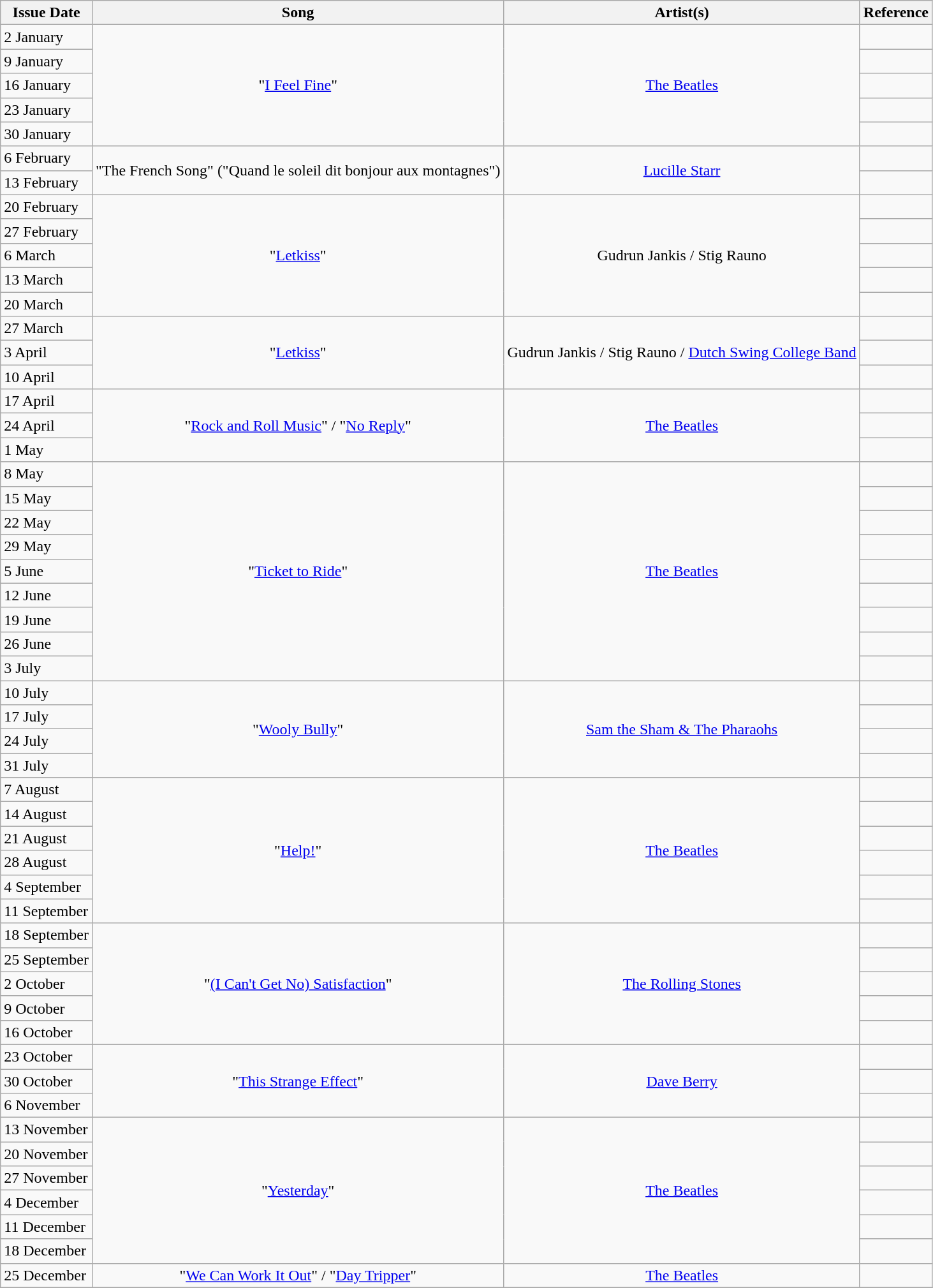<table class="wikitable">
<tr>
<th align="center">Issue Date</th>
<th align="center">Song</th>
<th align="center">Artist(s)</th>
<th align="center">Reference</th>
</tr>
<tr>
<td>2 January</td>
<td align="center" rowspan="5">"<a href='#'>I Feel Fine</a>"</td>
<td align="center" rowspan="5"><a href='#'>The Beatles</a></td>
<td align="center"></td>
</tr>
<tr>
<td>9 January</td>
<td align="center"></td>
</tr>
<tr>
<td>16 January</td>
<td align="center"></td>
</tr>
<tr>
<td>23 January</td>
<td align="center"></td>
</tr>
<tr>
<td>30 January</td>
<td align="center"></td>
</tr>
<tr>
<td>6 February</td>
<td align="center" rowspan="2">"The French Song" ("Quand le soleil dit bonjour aux montagnes")</td>
<td align="center" rowspan="2"><a href='#'>Lucille Starr</a></td>
<td align="center"></td>
</tr>
<tr>
<td>13 February</td>
<td align="center"></td>
</tr>
<tr>
<td>20 February</td>
<td align="center" rowspan="5">"<a href='#'>Letkiss</a>"</td>
<td align="center" rowspan="5">Gudrun Jankis / Stig Rauno</td>
<td align="center"></td>
</tr>
<tr>
<td>27 February</td>
<td align="center"></td>
</tr>
<tr>
<td>6 March</td>
<td align="center"></td>
</tr>
<tr>
<td>13 March</td>
<td align="center"></td>
</tr>
<tr>
<td>20 March</td>
<td align="center"></td>
</tr>
<tr>
<td>27 March</td>
<td align="center" rowspan="3">"<a href='#'>Letkiss</a>"</td>
<td align="center" rowspan="3">Gudrun Jankis / Stig Rauno / <a href='#'>Dutch Swing College Band</a></td>
<td align="center"></td>
</tr>
<tr>
<td>3 April</td>
<td align="center"></td>
</tr>
<tr>
<td>10 April</td>
<td align="center"></td>
</tr>
<tr>
<td>17 April</td>
<td align="center" rowspan="3">"<a href='#'>Rock and Roll Music</a>" / "<a href='#'>No Reply</a>"</td>
<td align="center" rowspan="3"><a href='#'>The Beatles</a></td>
<td align="center"></td>
</tr>
<tr>
<td>24 April</td>
<td align="center"></td>
</tr>
<tr>
<td>1 May</td>
<td align="center"></td>
</tr>
<tr>
<td>8 May</td>
<td align="center" rowspan="9">"<a href='#'>Ticket to Ride</a>"</td>
<td align="center" rowspan="9"><a href='#'>The Beatles</a></td>
<td align="center"></td>
</tr>
<tr>
<td>15 May</td>
<td align="center"></td>
</tr>
<tr>
<td>22 May</td>
<td align="center"></td>
</tr>
<tr>
<td>29 May</td>
<td align="center"></td>
</tr>
<tr>
<td>5 June</td>
<td align="center"></td>
</tr>
<tr>
<td>12 June</td>
<td align="center"></td>
</tr>
<tr>
<td>19 June</td>
<td align="center"></td>
</tr>
<tr>
<td>26 June</td>
<td align="center"></td>
</tr>
<tr>
<td>3 July</td>
<td align="center"></td>
</tr>
<tr>
<td>10 July</td>
<td align="center" rowspan="4">"<a href='#'>Wooly Bully</a>"</td>
<td align="center" rowspan="4"><a href='#'>Sam the Sham & The Pharaohs</a></td>
<td align="center"></td>
</tr>
<tr>
<td>17 July</td>
<td align="center"></td>
</tr>
<tr>
<td>24 July</td>
<td align="center"></td>
</tr>
<tr>
<td>31 July</td>
<td align="center"></td>
</tr>
<tr>
<td>7 August</td>
<td align="center" rowspan="6">"<a href='#'>Help!</a>"</td>
<td align="center" rowspan="6"><a href='#'>The Beatles</a></td>
<td align="center"></td>
</tr>
<tr>
<td>14 August</td>
<td align="center"></td>
</tr>
<tr>
<td>21 August</td>
<td align="center"></td>
</tr>
<tr>
<td>28 August</td>
<td align="center"></td>
</tr>
<tr>
<td>4 September</td>
<td align="center"></td>
</tr>
<tr>
<td>11 September</td>
<td align="center"></td>
</tr>
<tr>
<td>18 September</td>
<td align="center" rowspan="5">"<a href='#'>(I Can't Get No) Satisfaction</a>"</td>
<td align="center" rowspan="5"><a href='#'>The Rolling Stones</a></td>
<td align="center"></td>
</tr>
<tr>
<td>25 September</td>
<td align="center"></td>
</tr>
<tr>
<td>2 October</td>
<td align="center"></td>
</tr>
<tr>
<td>9 October</td>
<td align="center"></td>
</tr>
<tr>
<td>16 October</td>
<td align="center"></td>
</tr>
<tr>
<td>23 October</td>
<td align="center" rowspan="3">"<a href='#'>This Strange Effect</a>"</td>
<td align="center" rowspan="3"><a href='#'>Dave Berry</a></td>
<td align="center"></td>
</tr>
<tr>
<td>30 October</td>
<td align="center"></td>
</tr>
<tr>
<td>6 November</td>
<td align="center"></td>
</tr>
<tr>
<td>13 November</td>
<td align="center" rowspan="6">"<a href='#'>Yesterday</a>"</td>
<td align="center" rowspan="6"><a href='#'>The Beatles</a></td>
<td align="center"></td>
</tr>
<tr>
<td>20 November</td>
<td align="center"></td>
</tr>
<tr>
<td>27 November</td>
<td align="center"></td>
</tr>
<tr>
<td>4 December</td>
<td align="center"></td>
</tr>
<tr>
<td>11 December</td>
<td align="center"></td>
</tr>
<tr>
<td>18 December</td>
<td align="center"></td>
</tr>
<tr>
<td>25 December</td>
<td align="center">"<a href='#'>We Can Work It Out</a>" / "<a href='#'>Day Tripper</a>"</td>
<td align="center"><a href='#'>The Beatles</a></td>
<td align="center"></td>
</tr>
<tr>
</tr>
</table>
